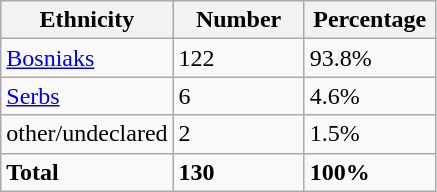<table class="wikitable">
<tr>
<th width="100px">Ethnicity</th>
<th width="80px">Number</th>
<th width="80px">Percentage</th>
</tr>
<tr>
<td><a href='#'>Bosniaks</a></td>
<td>122</td>
<td>93.8%</td>
</tr>
<tr>
<td><a href='#'>Serbs</a></td>
<td>6</td>
<td>4.6%</td>
</tr>
<tr>
<td>other/undeclared</td>
<td>2</td>
<td>1.5%</td>
</tr>
<tr>
<td><strong>Total</strong></td>
<td><strong>130</strong></td>
<td><strong>100%</strong></td>
</tr>
</table>
